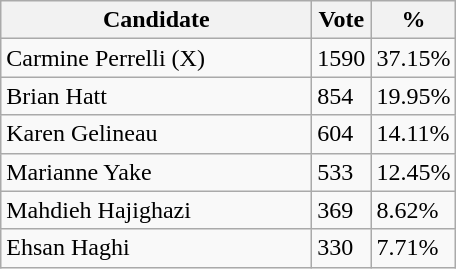<table class="wikitable">
<tr>
<th bgcolor="#DDDDFF" width="200px">Candidate</th>
<th bgcolor="#DDDDFF">Vote</th>
<th bgcolor="#DDDDFF">%</th>
</tr>
<tr>
<td>Carmine Perrelli (X)</td>
<td>1590</td>
<td>37.15%</td>
</tr>
<tr>
<td>Brian Hatt</td>
<td>854</td>
<td>19.95%</td>
</tr>
<tr>
<td>Karen Gelineau</td>
<td>604</td>
<td>14.11%</td>
</tr>
<tr>
<td>Marianne Yake</td>
<td>533</td>
<td>12.45%</td>
</tr>
<tr>
<td>Mahdieh Hajighazi</td>
<td>369</td>
<td>8.62%</td>
</tr>
<tr>
<td>Ehsan Haghi</td>
<td>330</td>
<td>7.71%</td>
</tr>
</table>
